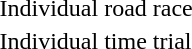<table>
<tr>
<td>Individual road race</td>
<td></td>
<td></td>
<td></td>
</tr>
<tr>
<td>Individual time trial</td>
<td></td>
<td></td>
<td></td>
</tr>
</table>
